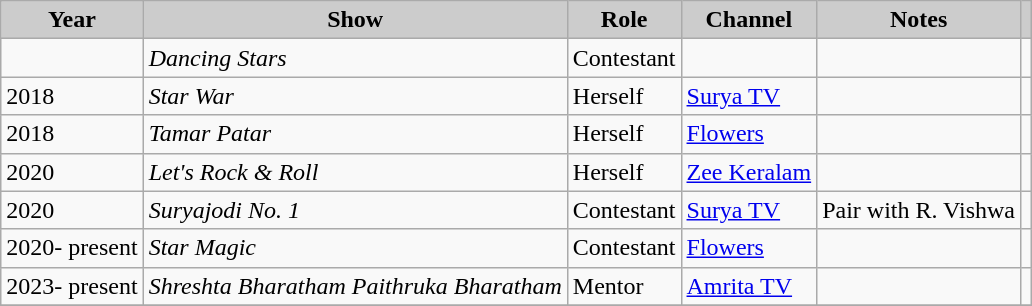<table class="wikitable">
<tr>
<th style="background:#ccc;">Year</th>
<th style="background:#ccc;">Show</th>
<th style="background:#ccc;">Role</th>
<th style="background:#ccc;">Channel</th>
<th style="background:#ccc;">Notes</th>
<th style="background:#ccc;"></th>
</tr>
<tr>
<td></td>
<td><em>Dancing Stars</em></td>
<td>Contestant</td>
<td></td>
<td></td>
<td></td>
</tr>
<tr>
<td>2018</td>
<td><em>Star War</em></td>
<td>Herself</td>
<td><a href='#'>Surya TV</a></td>
<td></td>
<td></td>
</tr>
<tr>
<td>2018</td>
<td><em>Tamar Patar</em></td>
<td>Herself</td>
<td><a href='#'>Flowers</a></td>
<td></td>
<td></td>
</tr>
<tr>
<td>2020</td>
<td><em>Let's Rock & Roll</em></td>
<td>Herself</td>
<td><a href='#'>Zee Keralam</a></td>
<td></td>
<td></td>
</tr>
<tr>
<td>2020</td>
<td><em>Suryajodi No. 1</em></td>
<td>Contestant</td>
<td><a href='#'>Surya TV</a></td>
<td>Pair with R. Vishwa</td>
<td></td>
</tr>
<tr>
<td>2020- present</td>
<td><em>Star Magic</em></td>
<td>Contestant</td>
<td><a href='#'>Flowers</a></td>
<td></td>
<td></td>
</tr>
<tr>
<td>2023- present</td>
<td><em>Shreshta Bharatham Paithruka Bharatham</em></td>
<td>Mentor</td>
<td><a href='#'>Amrita TV</a></td>
<td></td>
<td></td>
</tr>
<tr>
</tr>
</table>
